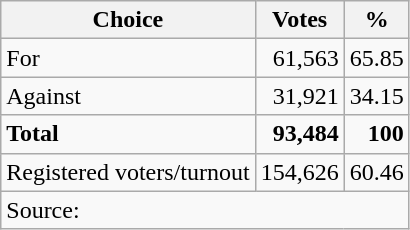<table class=wikitable style=text-align:right>
<tr>
<th>Choice</th>
<th>Votes</th>
<th>%</th>
</tr>
<tr>
<td align=left>For</td>
<td>61,563</td>
<td>65.85</td>
</tr>
<tr>
<td align=left>Against</td>
<td>31,921</td>
<td>34.15</td>
</tr>
<tr>
<td align=left><strong>Total</strong></td>
<td><strong>93,484</strong></td>
<td><strong>100</strong></td>
</tr>
<tr>
<td align=left>Registered voters/turnout</td>
<td>154,626</td>
<td>60.46</td>
</tr>
<tr>
<td align=left colspan=3>Source: </td>
</tr>
</table>
